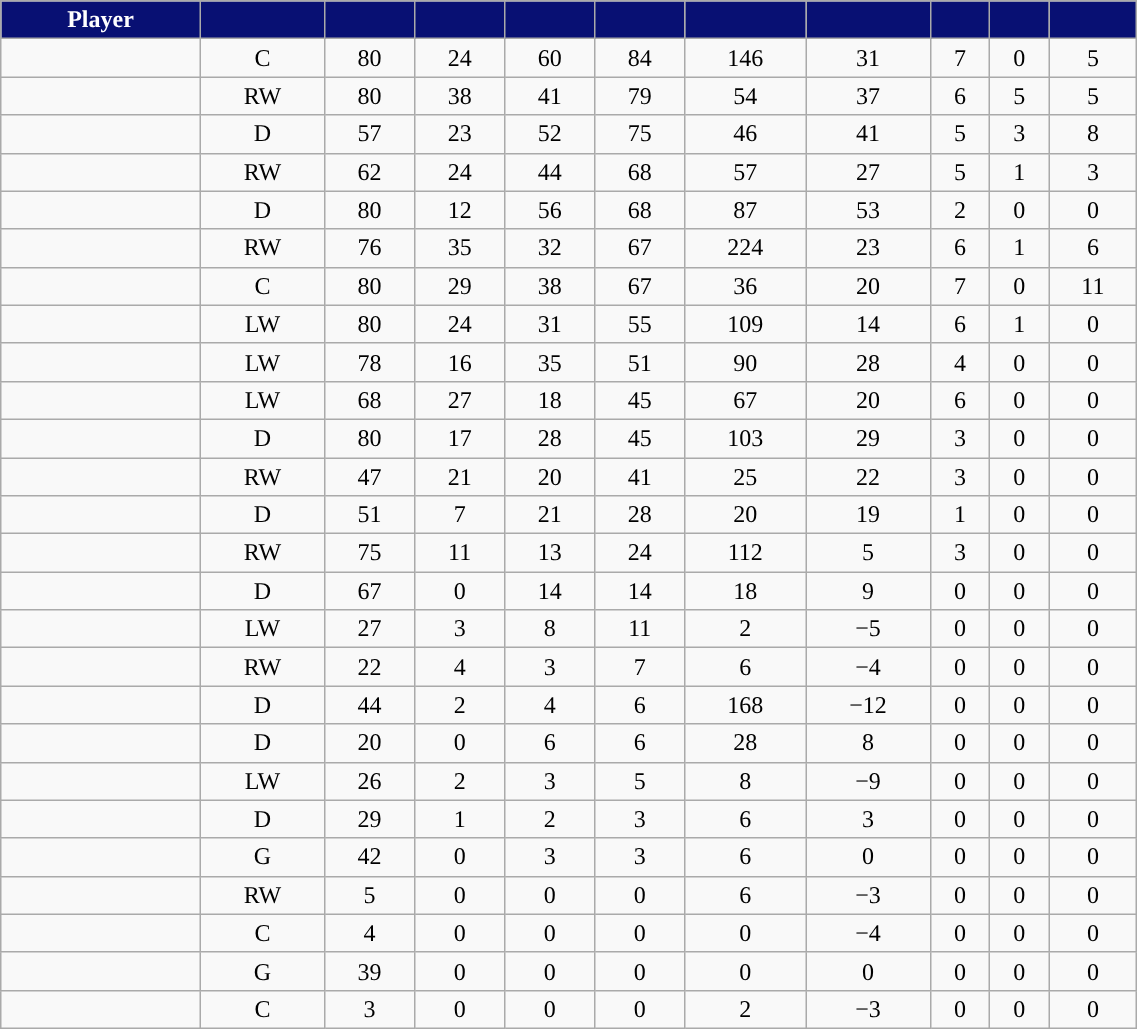<table class="wikitable sortable" style="width:60%; text-align:center;">
<tr align=center>
<th style="color:white; background:#081073; ">Player</th>
<th style="color:white; background:#081073; "></th>
<th style="color:white; background:#081073; "></th>
<th style="color:white;background:#081073; "></th>
<th style="color:white;background:#081073; "></th>
<th style="color:white;background:#081073; "></th>
<th style="color:white;background:#081073; "></th>
<th style="color:white; background:#081073; "></th>
<th style="color:white;background:#081073; "></th>
<th style="color:white;background:#081073; "></th>
<th style="color:white;background:#081073; "></th>
</tr>
<tr>
<td align="right"></td>
<td>C</td>
<td>80</td>
<td>24</td>
<td>60</td>
<td>84</td>
<td>146</td>
<td>31</td>
<td>7</td>
<td>0</td>
<td>5</td>
</tr>
<tr align="center">
<td align="right"></td>
<td>RW</td>
<td>80</td>
<td>38</td>
<td>41</td>
<td>79</td>
<td>54</td>
<td>37</td>
<td>6</td>
<td>5</td>
<td>5</td>
</tr>
<tr align="center">
<td align="right"></td>
<td>D</td>
<td>57</td>
<td>23</td>
<td>52</td>
<td>75</td>
<td>46</td>
<td>41</td>
<td>5</td>
<td>3</td>
<td>8</td>
</tr>
<tr align="center">
<td align="right"></td>
<td>RW</td>
<td>62</td>
<td>24</td>
<td>44</td>
<td>68</td>
<td>57</td>
<td>27</td>
<td>5</td>
<td>1</td>
<td>3</td>
</tr>
<tr align="center">
<td align="right"></td>
<td>D</td>
<td>80</td>
<td>12</td>
<td>56</td>
<td>68</td>
<td>87</td>
<td>53</td>
<td>2</td>
<td>0</td>
<td>0</td>
</tr>
<tr align="center">
<td align="right"></td>
<td>RW</td>
<td>76</td>
<td>35</td>
<td>32</td>
<td>67</td>
<td>224</td>
<td>23</td>
<td>6</td>
<td>1</td>
<td>6</td>
</tr>
<tr align="center">
<td align="right"></td>
<td>C</td>
<td>80</td>
<td>29</td>
<td>38</td>
<td>67</td>
<td>36</td>
<td>20</td>
<td>7</td>
<td>0</td>
<td>11</td>
</tr>
<tr align="center">
<td align="right"></td>
<td>LW</td>
<td>80</td>
<td>24</td>
<td>31</td>
<td>55</td>
<td>109</td>
<td>14</td>
<td>6</td>
<td>1</td>
<td>0</td>
</tr>
<tr align="center">
<td align="right"></td>
<td>LW</td>
<td>78</td>
<td>16</td>
<td>35</td>
<td>51</td>
<td>90</td>
<td>28</td>
<td>4</td>
<td>0</td>
<td>0</td>
</tr>
<tr align="center">
<td align="right"></td>
<td>LW</td>
<td>68</td>
<td>27</td>
<td>18</td>
<td>45</td>
<td>67</td>
<td>20</td>
<td>6</td>
<td>0</td>
<td>0</td>
</tr>
<tr align="center">
<td align="right"></td>
<td>D</td>
<td>80</td>
<td>17</td>
<td>28</td>
<td>45</td>
<td>103</td>
<td>29</td>
<td>3</td>
<td>0</td>
<td>0</td>
</tr>
<tr align="center">
<td align="right"></td>
<td>RW</td>
<td>47</td>
<td>21</td>
<td>20</td>
<td>41</td>
<td>25</td>
<td>22</td>
<td>3</td>
<td>0</td>
<td>0</td>
</tr>
<tr align="center">
<td align="right"></td>
<td>D</td>
<td>51</td>
<td>7</td>
<td>21</td>
<td>28</td>
<td>20</td>
<td>19</td>
<td>1</td>
<td>0</td>
<td>0</td>
</tr>
<tr align="center">
<td align="right"></td>
<td>RW</td>
<td>75</td>
<td>11</td>
<td>13</td>
<td>24</td>
<td>112</td>
<td>5</td>
<td>3</td>
<td>0</td>
<td>0</td>
</tr>
<tr align="center">
<td align="right"></td>
<td>D</td>
<td>67</td>
<td>0</td>
<td>14</td>
<td>14</td>
<td>18</td>
<td>9</td>
<td>0</td>
<td>0</td>
<td>0</td>
</tr>
<tr align="center">
<td align="right"></td>
<td>LW</td>
<td>27</td>
<td>3</td>
<td>8</td>
<td>11</td>
<td>2</td>
<td>−5</td>
<td>0</td>
<td>0</td>
<td>0</td>
</tr>
<tr align="center">
<td align="right"></td>
<td>RW</td>
<td>22</td>
<td>4</td>
<td>3</td>
<td>7</td>
<td>6</td>
<td>−4</td>
<td>0</td>
<td>0</td>
<td>0</td>
</tr>
<tr align="center">
<td align="right"></td>
<td>D</td>
<td>44</td>
<td>2</td>
<td>4</td>
<td>6</td>
<td>168</td>
<td>−12</td>
<td>0</td>
<td>0</td>
<td>0</td>
</tr>
<tr align="center">
<td align="right"></td>
<td>D</td>
<td>20</td>
<td>0</td>
<td>6</td>
<td>6</td>
<td>28</td>
<td>8</td>
<td>0</td>
<td>0</td>
<td>0</td>
</tr>
<tr align="center">
<td align="right"></td>
<td>LW</td>
<td>26</td>
<td>2</td>
<td>3</td>
<td>5</td>
<td>8</td>
<td>−9</td>
<td>0</td>
<td>0</td>
<td>0</td>
</tr>
<tr align="center">
<td align="right"></td>
<td>D</td>
<td>29</td>
<td>1</td>
<td>2</td>
<td>3</td>
<td>6</td>
<td>3</td>
<td>0</td>
<td>0</td>
<td>0</td>
</tr>
<tr align="center">
<td align="right"></td>
<td>G</td>
<td>42</td>
<td>0</td>
<td>3</td>
<td>3</td>
<td>6</td>
<td>0</td>
<td>0</td>
<td>0</td>
<td>0</td>
</tr>
<tr align="center">
<td align="right"></td>
<td>RW</td>
<td>5</td>
<td>0</td>
<td>0</td>
<td>0</td>
<td>6</td>
<td>−3</td>
<td>0</td>
<td>0</td>
<td>0</td>
</tr>
<tr align="center">
<td align="right"></td>
<td>C</td>
<td>4</td>
<td>0</td>
<td>0</td>
<td>0</td>
<td>0</td>
<td>−4</td>
<td>0</td>
<td>0</td>
<td>0</td>
</tr>
<tr align="center">
<td align="right"></td>
<td>G</td>
<td>39</td>
<td>0</td>
<td>0</td>
<td>0</td>
<td>0</td>
<td>0</td>
<td>0</td>
<td>0</td>
<td>0</td>
</tr>
<tr align="center">
<td align="right"></td>
<td>C</td>
<td>3</td>
<td>0</td>
<td>0</td>
<td>0</td>
<td>2</td>
<td>−3</td>
<td>0</td>
<td>0</td>
<td>0</td>
</tr>
</table>
